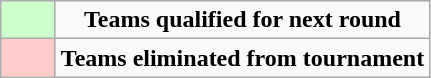<table class="wikitable" style="text-align: center;">
<tr>
<td bgcolor=#CCFFCC style="width: 20px;"></td>
<td><strong>Teams qualified for next round</strong></td>
</tr>
<tr>
<td bgcolor=#FFCCCC style="width: 29px;"></td>
<td><strong>Teams eliminated from tournament</strong></td>
</tr>
</table>
